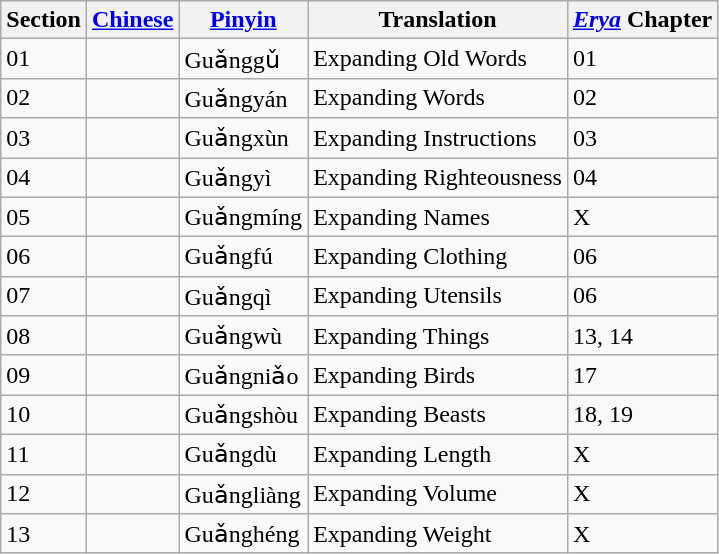<table class = "wikitable">
<tr ---->
<th>Section</th>
<th><a href='#'>Chinese</a></th>
<th><a href='#'>Pinyin</a></th>
<th>Translation</th>
<th><em><a href='#'>Erya</a></em> Chapter</th>
</tr>
<tr ---->
<td>01</td>
<td></td>
<td>Guǎnggǔ</td>
<td>Expanding Old Words</td>
<td>01</td>
</tr>
<tr ---->
<td>02</td>
<td></td>
<td>Guǎngyán</td>
<td>Expanding Words</td>
<td>02</td>
</tr>
<tr ---->
<td>03</td>
<td></td>
<td>Guǎngxùn</td>
<td>Expanding Instructions</td>
<td>03</td>
</tr>
<tr ---->
<td>04</td>
<td></td>
<td>Guǎngyì</td>
<td>Expanding Righteousness</td>
<td>04</td>
</tr>
<tr ---->
<td>05</td>
<td></td>
<td>Guǎngmíng</td>
<td>Expanding Names</td>
<td>X</td>
</tr>
<tr ---->
<td>06</td>
<td></td>
<td>Guǎngfú</td>
<td>Expanding Clothing</td>
<td>06</td>
</tr>
<tr ---->
<td>07</td>
<td></td>
<td>Guǎngqì</td>
<td>Expanding Utensils</td>
<td>06</td>
</tr>
<tr ---->
<td>08</td>
<td></td>
<td>Guǎngwù</td>
<td>Expanding Things</td>
<td>13, 14</td>
</tr>
<tr ---->
<td>09</td>
<td></td>
<td>Guǎngniǎo</td>
<td>Expanding Birds</td>
<td>17</td>
</tr>
<tr ---->
<td>10</td>
<td></td>
<td>Guǎngshòu</td>
<td>Expanding Beasts</td>
<td>18, 19</td>
</tr>
<tr ---->
<td>11</td>
<td></td>
<td>Guǎngdù</td>
<td>Expanding Length</td>
<td>X</td>
</tr>
<tr ---->
<td>12</td>
<td></td>
<td>Guǎngliàng</td>
<td>Expanding Volume</td>
<td>X</td>
</tr>
<tr ---->
<td>13</td>
<td></td>
<td>Guǎnghéng</td>
<td>Expanding Weight</td>
<td>X</td>
</tr>
</table>
